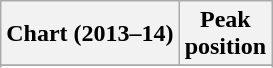<table class="wikitable sortable plainrowheaders" style="text-align:center;">
<tr>
<th scope="col">Chart (2013–14)</th>
<th scope="col">Peak<br>position</th>
</tr>
<tr>
</tr>
<tr>
</tr>
<tr>
</tr>
<tr>
</tr>
</table>
